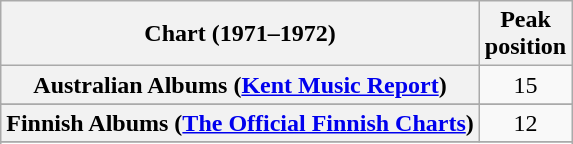<table class="wikitable sortable plainrowheaders" style="text-align:center">
<tr>
<th scope="col">Chart (1971–1972)</th>
<th scope="col">Peak<br>position</th>
</tr>
<tr>
<th scope="row">Australian Albums (<a href='#'>Kent Music Report</a>)</th>
<td>15</td>
</tr>
<tr>
</tr>
<tr>
<th scope="row">Finnish Albums (<a href='#'>The Official Finnish Charts</a>)</th>
<td align="center">12</td>
</tr>
<tr>
</tr>
<tr>
</tr>
<tr>
</tr>
<tr>
</tr>
</table>
